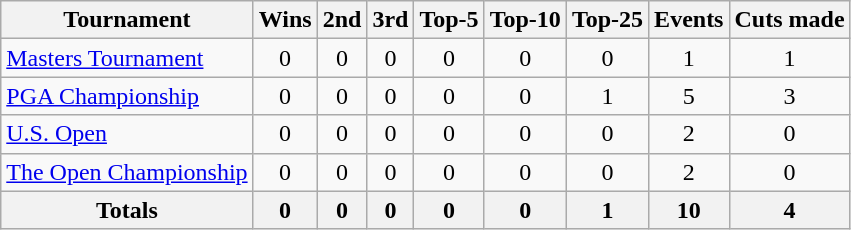<table class=wikitable style=text-align:center>
<tr>
<th>Tournament</th>
<th>Wins</th>
<th>2nd</th>
<th>3rd</th>
<th>Top-5</th>
<th>Top-10</th>
<th>Top-25</th>
<th>Events</th>
<th>Cuts made</th>
</tr>
<tr>
<td align=left><a href='#'>Masters Tournament</a></td>
<td>0</td>
<td>0</td>
<td>0</td>
<td>0</td>
<td>0</td>
<td>0</td>
<td>1</td>
<td>1</td>
</tr>
<tr>
<td align=left><a href='#'>PGA Championship</a></td>
<td>0</td>
<td>0</td>
<td>0</td>
<td>0</td>
<td>0</td>
<td>1</td>
<td>5</td>
<td>3</td>
</tr>
<tr>
<td align=left><a href='#'>U.S. Open</a></td>
<td>0</td>
<td>0</td>
<td>0</td>
<td>0</td>
<td>0</td>
<td>0</td>
<td>2</td>
<td>0</td>
</tr>
<tr>
<td align=left><a href='#'>The Open Championship</a></td>
<td>0</td>
<td>0</td>
<td>0</td>
<td>0</td>
<td>0</td>
<td>0</td>
<td>2</td>
<td>0</td>
</tr>
<tr>
<th>Totals</th>
<th>0</th>
<th>0</th>
<th>0</th>
<th>0</th>
<th>0</th>
<th>1</th>
<th>10</th>
<th>4</th>
</tr>
</table>
